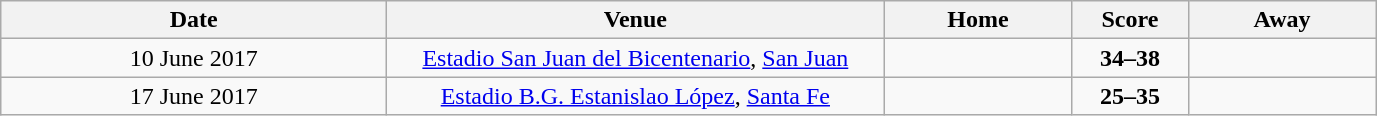<table class="wikitable" style="text-align:center;">
<tr>
<th style="width:250px">Date</th>
<th style="width:324px">Venue</th>
<th style="width:118px">Home</th>
<th style="width:70px">Score</th>
<th style="width:118px">Away</th>
</tr>
<tr>
<td>10 June 2017</td>
<td><a href='#'>Estadio San Juan del Bicentenario</a>, <a href='#'>San Juan</a></td>
<td></td>
<td><strong>34–38</strong></td>
<td></td>
</tr>
<tr>
<td>17 June 2017</td>
<td><a href='#'>Estadio B.G. Estanislao López</a>, <a href='#'>Santa Fe</a></td>
<td></td>
<td><strong>25–35</strong></td>
<td></td>
</tr>
</table>
